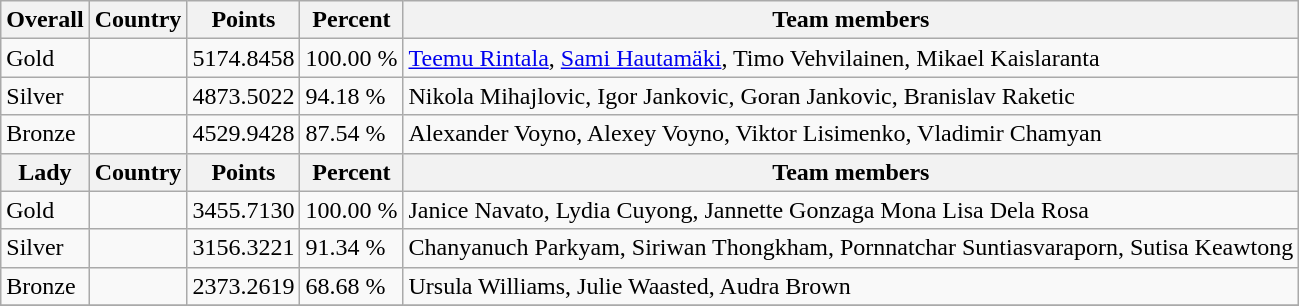<table class="wikitable" style="text-align: left;">
<tr>
<th>Overall</th>
<th>Country</th>
<th>Points</th>
<th>Percent</th>
<th>Team members</th>
</tr>
<tr>
<td> Gold</td>
<td></td>
<td>5174.8458</td>
<td>100.00 %</td>
<td><a href='#'>Teemu Rintala</a>, <a href='#'>Sami Hautamäki</a>, Timo Vehvilainen, Mikael Kaislaranta</td>
</tr>
<tr>
<td> Silver</td>
<td></td>
<td>4873.5022</td>
<td>94.18 %</td>
<td>Nikola Mihajlovic, Igor Jankovic, Goran Jankovic, Branislav Raketic</td>
</tr>
<tr>
<td> Bronze</td>
<td></td>
<td>4529.9428</td>
<td>87.54 %</td>
<td>Alexander Voyno, Alexey Voyno, Viktor Lisimenko, Vladimir Chamyan</td>
</tr>
<tr>
<th>Lady</th>
<th>Country</th>
<th>Points</th>
<th>Percent</th>
<th>Team members</th>
</tr>
<tr>
<td> Gold</td>
<td></td>
<td>3455.7130</td>
<td>100.00 %</td>
<td>Janice Navato, Lydia Cuyong, Jannette Gonzaga Mona Lisa Dela Rosa</td>
</tr>
<tr>
<td> Silver</td>
<td></td>
<td>3156.3221</td>
<td>91.34 %</td>
<td>Chanyanuch Parkyam, Siriwan Thongkham, Pornnatchar Suntiasvaraporn, Sutisa Keawtong</td>
</tr>
<tr>
<td> Bronze</td>
<td></td>
<td>2373.2619</td>
<td>68.68 %</td>
<td>Ursula Williams, Julie Waasted, Audra Brown</td>
</tr>
<tr>
</tr>
</table>
